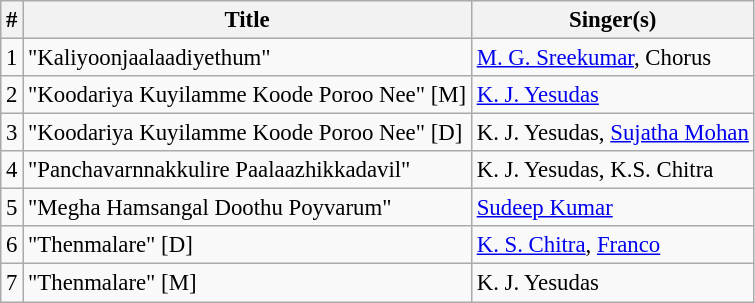<table class="wikitable" style="font-size:95%;">
<tr>
<th>#</th>
<th>Title</th>
<th>Singer(s)</th>
</tr>
<tr>
<td>1</td>
<td>"Kaliyoonjaalaadiyethum"</td>
<td><a href='#'>M. G. Sreekumar</a>, Chorus</td>
</tr>
<tr>
<td>2</td>
<td>"Koodariya Kuyilamme Koode Poroo Nee" [M]</td>
<td><a href='#'>K. J. Yesudas</a></td>
</tr>
<tr>
<td>3</td>
<td>"Koodariya Kuyilamme Koode Poroo Nee" [D]</td>
<td>K. J. Yesudas, <a href='#'>Sujatha Mohan</a></td>
</tr>
<tr>
<td>4</td>
<td>"Panchavarnnakkulire Paalaazhikkadavil"</td>
<td>K. J. Yesudas, K.S. Chitra</td>
</tr>
<tr>
<td>5</td>
<td>"Megha Hamsangal Doothu Poyvarum"</td>
<td><a href='#'>Sudeep Kumar</a></td>
</tr>
<tr>
<td>6</td>
<td>"Thenmalare" [D]</td>
<td><a href='#'>K. S. Chitra</a>, <a href='#'>Franco</a></td>
</tr>
<tr>
<td>7</td>
<td>"Thenmalare" [M]</td>
<td>K. J. Yesudas</td>
</tr>
</table>
